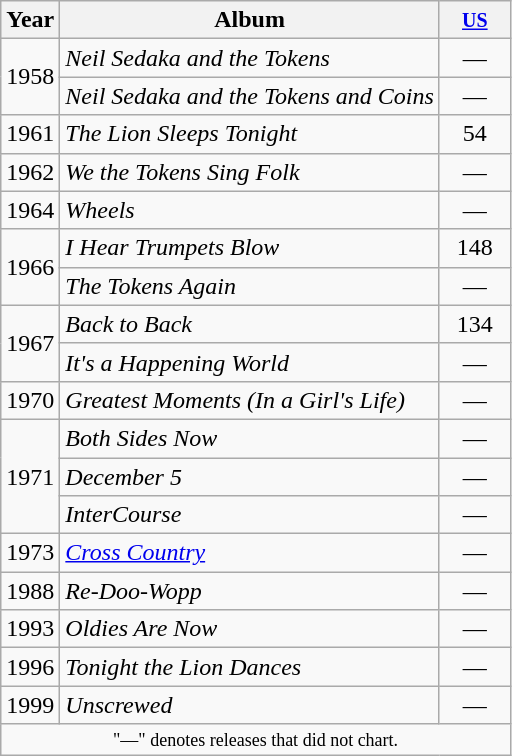<table class="wikitable">
<tr>
<th>Year</th>
<th>Album</th>
<th style="width:40px;"><small><a href='#'>US</a></small><br></th>
</tr>
<tr>
<td rowspan="2">1958</td>
<td><em>Neil Sedaka and the Tokens</em></td>
<td align=center>—</td>
</tr>
<tr>
<td><em>Neil Sedaka and the Tokens and Coins</em></td>
<td align=center>—</td>
</tr>
<tr>
<td>1961</td>
<td><em>The Lion Sleeps Tonight</em></td>
<td align=center>54</td>
</tr>
<tr>
<td>1962</td>
<td><em>We the Tokens Sing Folk</em></td>
<td align=center>—</td>
</tr>
<tr>
<td>1964</td>
<td><em>Wheels</em></td>
<td align=center>—</td>
</tr>
<tr>
<td rowspan="2">1966</td>
<td><em>I Hear Trumpets Blow</em></td>
<td align=center>148</td>
</tr>
<tr>
<td><em>The Tokens Again</em></td>
<td align=center>—</td>
</tr>
<tr>
<td rowspan="2">1967</td>
<td><em>Back to Back</em></td>
<td align=center>134</td>
</tr>
<tr>
<td><em>It's a Happening World</em></td>
<td align=center>—</td>
</tr>
<tr>
<td>1970</td>
<td><em>Greatest Moments (In a Girl's Life)</em></td>
<td align=center>—</td>
</tr>
<tr>
<td rowspan="3">1971</td>
<td><em>Both Sides Now</em></td>
<td align=center>—</td>
</tr>
<tr>
<td><em>December 5</em></td>
<td align=center>—</td>
</tr>
<tr>
<td><em>InterCourse</em></td>
<td align=center>—</td>
</tr>
<tr>
<td>1973</td>
<td><em><a href='#'>Cross Country</a></em></td>
<td align=center>—</td>
</tr>
<tr>
<td>1988</td>
<td><em>Re-Doo-Wopp</em></td>
<td align=center>—</td>
</tr>
<tr>
<td>1993</td>
<td><em>Oldies Are Now</em></td>
<td align=center>—</td>
</tr>
<tr>
<td>1996</td>
<td><em>Tonight the Lion Dances</em></td>
<td align=center>—</td>
</tr>
<tr>
<td>1999</td>
<td><em>Unscrewed</em></td>
<td align=center>—</td>
</tr>
<tr>
<td colspan="4" style="text-align:center; font-size:9pt;">"—" denotes releases that did not chart.</td>
</tr>
</table>
